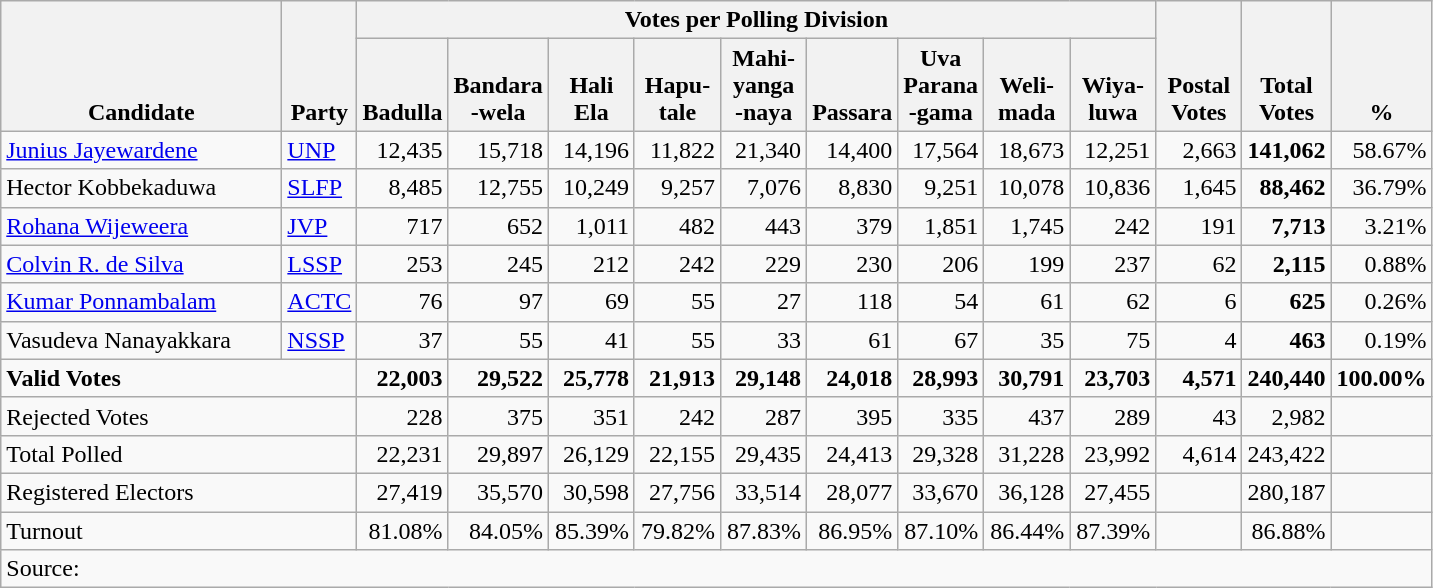<table class="wikitable" border="1" style="text-align:right;">
<tr>
<th align=left valign=bottom rowspan=2 width="180">Candidate</th>
<th align=left valign=bottom rowspan=2 width="40">Party</th>
<th colspan=9>Votes per Polling Division</th>
<th align=center valign=bottom rowspan=2 width="50">Postal<br>Votes</th>
<th align=center valign=bottom rowspan=2 width="50">Total Votes</th>
<th align=center valign=bottom rowspan=2 width="50">%</th>
</tr>
<tr>
<th align=center valign=bottom width="50">Badulla</th>
<th align=center valign=bottom width="50">Bandara<br>-wela</th>
<th align=center valign=bottom width="50">Hali<br>Ela</th>
<th !align=center valign=bottom width="50">Hapu-<br>tale</th>
<th align=center valign=bottom width="50">Mahi-<br>yanga<br>-naya</th>
<th align=center valign=bottom width="50">Passara</th>
<th align=center valign=bottom width="50">Uva<br>Parana<br>-gama</th>
<th align=center valign=bottom width="50">Weli-<br>mada</th>
<th align=center valign=bottom width="50">Wiya-<br>luwa</th>
</tr>
<tr>
<td align=left><a href='#'>Junius Jayewardene</a></td>
<td align=left><a href='#'>UNP</a></td>
<td>12,435</td>
<td>15,718</td>
<td>14,196</td>
<td>11,822</td>
<td>21,340</td>
<td>14,400</td>
<td>17,564</td>
<td>18,673</td>
<td>12,251</td>
<td>2,663</td>
<td><strong>141,062</strong></td>
<td>58.67%</td>
</tr>
<tr>
<td align=left>Hector Kobbekaduwa</td>
<td align=left><a href='#'>SLFP</a></td>
<td>8,485</td>
<td>12,755</td>
<td>10,249</td>
<td>9,257</td>
<td>7,076</td>
<td>8,830</td>
<td>9,251</td>
<td>10,078</td>
<td>10,836</td>
<td>1,645</td>
<td><strong>88,462</strong></td>
<td>36.79%</td>
</tr>
<tr>
<td align=left><a href='#'>Rohana Wijeweera</a></td>
<td align=left><a href='#'>JVP</a></td>
<td>717</td>
<td>652</td>
<td>1,011</td>
<td>482</td>
<td>443</td>
<td>379</td>
<td>1,851</td>
<td>1,745</td>
<td>242</td>
<td>191</td>
<td><strong>7,713</strong></td>
<td>3.21%</td>
</tr>
<tr>
<td align=left><a href='#'>Colvin R. de Silva</a></td>
<td align=left><a href='#'>LSSP</a></td>
<td>253</td>
<td>245</td>
<td>212</td>
<td>242</td>
<td>229</td>
<td>230</td>
<td>206</td>
<td>199</td>
<td>237</td>
<td>62</td>
<td><strong>2,115</strong></td>
<td>0.88%</td>
</tr>
<tr>
<td align=left><a href='#'>Kumar Ponnambalam</a></td>
<td align=left><a href='#'>ACTC</a></td>
<td>76</td>
<td>97</td>
<td>69</td>
<td>55</td>
<td>27</td>
<td>118</td>
<td>54</td>
<td>61</td>
<td>62</td>
<td>6</td>
<td><strong>625</strong></td>
<td>0.26%</td>
</tr>
<tr>
<td align=left>Vasudeva Nanayakkara</td>
<td align=left><a href='#'>NSSP</a></td>
<td>37</td>
<td>55</td>
<td>41</td>
<td>55</td>
<td>33</td>
<td>61</td>
<td>67</td>
<td>35</td>
<td>75</td>
<td>4</td>
<td><strong>463</strong></td>
<td>0.19%</td>
</tr>
<tr>
<td align=left colspan=2><strong>Valid Votes</strong></td>
<td><strong>22,003</strong></td>
<td><strong>29,522</strong></td>
<td><strong>25,778</strong></td>
<td><strong>21,913</strong></td>
<td><strong>29,148</strong></td>
<td><strong>24,018</strong></td>
<td><strong>28,993</strong></td>
<td><strong>30,791</strong></td>
<td><strong>23,703</strong></td>
<td><strong>4,571</strong></td>
<td><strong>240,440</strong></td>
<td><strong>100.00%</strong></td>
</tr>
<tr>
<td align=left colspan=2>Rejected Votes</td>
<td>228</td>
<td>375</td>
<td>351</td>
<td>242</td>
<td>287</td>
<td>395</td>
<td>335</td>
<td>437</td>
<td>289</td>
<td>43</td>
<td>2,982</td>
<td></td>
</tr>
<tr>
<td align=left colspan=2>Total Polled</td>
<td>22,231</td>
<td>29,897</td>
<td>26,129</td>
<td>22,155</td>
<td>29,435</td>
<td>24,413</td>
<td>29,328</td>
<td>31,228</td>
<td>23,992</td>
<td>4,614</td>
<td>243,422</td>
<td></td>
</tr>
<tr>
<td align=left colspan=2>Registered Electors</td>
<td>27,419</td>
<td>35,570</td>
<td>30,598</td>
<td>27,756</td>
<td>33,514</td>
<td>28,077</td>
<td>33,670</td>
<td>36,128</td>
<td>27,455</td>
<td></td>
<td>280,187</td>
<td></td>
</tr>
<tr>
<td align=left colspan=2>Turnout</td>
<td>81.08%</td>
<td>84.05%</td>
<td>85.39%</td>
<td>79.82%</td>
<td>87.83%</td>
<td>86.95%</td>
<td>87.10%</td>
<td>86.44%</td>
<td>87.39%</td>
<td></td>
<td>86.88%</td>
<td></td>
</tr>
<tr>
<td align=left colspan=14>Source:</td>
</tr>
</table>
